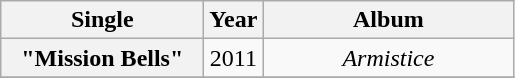<table class="wikitable plainrowheaders" style="text-align:center;">
<tr>
<th scope="col" style="width:8em;">Single</th>
<th scope="col">Year</th>
<th scope="col" style="width:10em;">Album</th>
</tr>
<tr>
<th scope="row">"Mission Bells"</th>
<td>2011</td>
<td><em>Armistice</em></td>
</tr>
<tr>
</tr>
</table>
